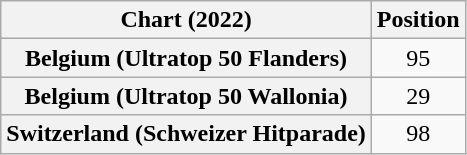<table class="wikitable sortable plainrowheaders" style="text-align:center">
<tr>
<th scope="col">Chart (2022)</th>
<th scope="col">Position</th>
</tr>
<tr>
<th scope="row">Belgium (Ultratop 50 Flanders)</th>
<td>95</td>
</tr>
<tr>
<th scope="row">Belgium (Ultratop 50 Wallonia)</th>
<td>29</td>
</tr>
<tr>
<th scope="row">Switzerland (Schweizer Hitparade)</th>
<td>98</td>
</tr>
</table>
